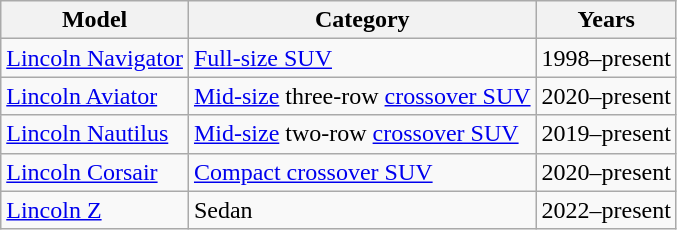<table class="wikitable">
<tr>
<th>Model</th>
<th>Category</th>
<th>Years</th>
</tr>
<tr>
<td><a href='#'>Lincoln Navigator</a></td>
<td><a href='#'>Full-size SUV</a></td>
<td>1998–present</td>
</tr>
<tr>
<td><a href='#'>Lincoln Aviator</a></td>
<td><a href='#'>Mid-size</a> three-row <a href='#'>crossover SUV</a></td>
<td>2020–present</td>
</tr>
<tr>
<td><a href='#'>Lincoln Nautilus</a></td>
<td><a href='#'>Mid-size</a> two-row <a href='#'>crossover SUV</a></td>
<td>2019–present</td>
</tr>
<tr>
<td><a href='#'>Lincoln Corsair</a></td>
<td><a href='#'>Compact crossover SUV</a></td>
<td>2020–present</td>
</tr>
<tr>
<td><a href='#'>Lincoln Z</a></td>
<td>Sedan</td>
<td>2022–present</td>
</tr>
</table>
